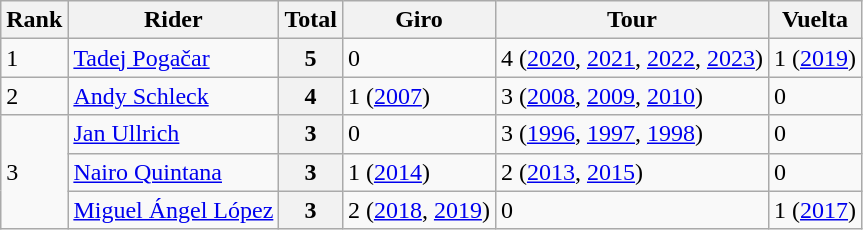<table class="wikitable sortable">
<tr>
<th>Rank</th>
<th>Rider</th>
<th>Total</th>
<th>Giro</th>
<th>Tour</th>
<th>Vuelta</th>
</tr>
<tr>
<td>1</td>
<td> <a href='#'>Tadej Pogačar</a></td>
<th><strong>5</strong></th>
<td>0</td>
<td>4 (<a href='#'>2020</a>, <a href='#'>2021</a>, <a href='#'>2022</a>, <a href='#'>2023</a>)</td>
<td>1 (<a href='#'>2019</a>)</td>
</tr>
<tr>
<td>2</td>
<td> <a href='#'>Andy Schleck</a></td>
<th><strong>4</strong></th>
<td>1 (<a href='#'>2007</a>)</td>
<td>3 (<a href='#'>2008</a>, <a href='#'>2009</a>, <a href='#'>2010</a>)</td>
<td>0</td>
</tr>
<tr>
<td rowspan=3>3</td>
<td> <a href='#'>Jan Ullrich</a></td>
<th><strong>3</strong></th>
<td>0</td>
<td>3 (<a href='#'>1996</a>, <a href='#'>1997</a>, <a href='#'>1998</a>)</td>
<td>0</td>
</tr>
<tr>
<td> <a href='#'>Nairo Quintana</a></td>
<th><strong>3</strong></th>
<td>1 (<a href='#'>2014</a>)</td>
<td>2 (<a href='#'>2013</a>, <a href='#'>2015</a>)</td>
<td>0</td>
</tr>
<tr>
<td> <a href='#'>Miguel Ángel López</a></td>
<th><strong>3</strong></th>
<td>2 (<a href='#'>2018</a>, <a href='#'>2019</a>)</td>
<td>0</td>
<td>1 (<a href='#'>2017</a>)</td>
</tr>
</table>
